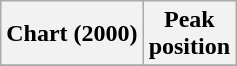<table class="wikitable plainrowheaders" style="text-align:center">
<tr>
<th scope="col">Chart (2000)</th>
<th scope="col">Peak<br>position</th>
</tr>
<tr>
</tr>
</table>
